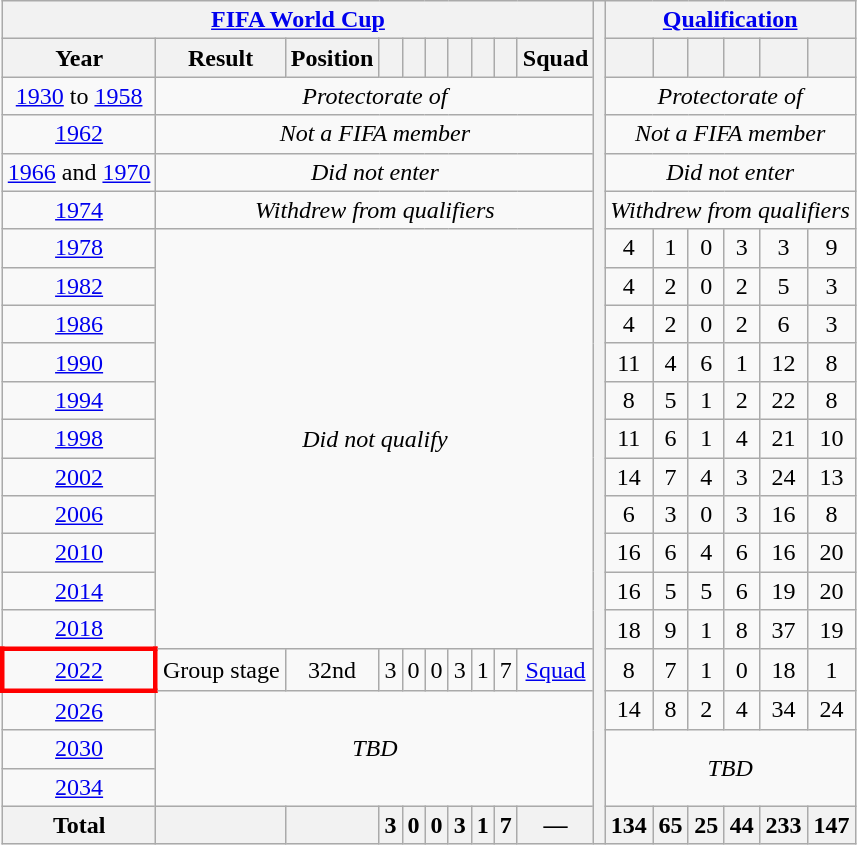<table class="wikitable" class="wikitable" style="text-align:center">
<tr>
<th colspan=10><a href='#'>FIFA World Cup</a></th>
<th rowspan=28></th>
<th colspan=7><a href='#'>Qualification</a></th>
</tr>
<tr>
<th>Year</th>
<th>Result</th>
<th>Position</th>
<th></th>
<th></th>
<th></th>
<th></th>
<th></th>
<th></th>
<th>Squad</th>
<th></th>
<th></th>
<th></th>
<th></th>
<th></th>
<th></th>
</tr>
<tr>
<td><a href='#'>1930</a> to <a href='#'>1958</a></td>
<td colspan=9><em>Protectorate of </em></td>
<td colspan=9><em>Protectorate  of </em></td>
</tr>
<tr>
<td> <a href='#'>1962</a></td>
<td colspan=9><em>Not a FIFA member</em></td>
<td colspan=9><em>Not a FIFA member</em></td>
</tr>
<tr>
<td><a href='#'>1966</a> and <a href='#'>1970</a></td>
<td colspan=9><em>Did not enter</em></td>
<td colspan=9><em>Did not enter</em></td>
</tr>
<tr>
<td> <a href='#'>1974</a></td>
<td colspan=9><em>Withdrew from qualifiers</em></td>
<td colspan=6><em>Withdrew from qualifiers</em></td>
</tr>
<tr>
<td> <a href='#'>1978</a></td>
<td colspan=9 rowspan=11><em>Did not qualify</em></td>
<td>4</td>
<td>1</td>
<td>0</td>
<td>3</td>
<td>3</td>
<td>9</td>
</tr>
<tr>
<td> <a href='#'>1982</a></td>
<td>4</td>
<td>2</td>
<td>0</td>
<td>2</td>
<td>5</td>
<td>3</td>
</tr>
<tr>
<td> <a href='#'>1986</a></td>
<td>4</td>
<td>2</td>
<td>0</td>
<td>2</td>
<td>6</td>
<td>3</td>
</tr>
<tr>
<td> <a href='#'>1990</a></td>
<td>11</td>
<td>4</td>
<td>6</td>
<td>1</td>
<td>12</td>
<td>8</td>
</tr>
<tr>
<td> <a href='#'>1994</a></td>
<td>8</td>
<td>5</td>
<td>1</td>
<td>2</td>
<td>22</td>
<td>8</td>
</tr>
<tr>
<td> <a href='#'>1998</a></td>
<td>11</td>
<td>6</td>
<td>1</td>
<td>4</td>
<td>21</td>
<td>10</td>
</tr>
<tr>
<td>  <a href='#'>2002</a></td>
<td>14</td>
<td>7</td>
<td>4</td>
<td>3</td>
<td>24</td>
<td>13</td>
</tr>
<tr>
<td> <a href='#'>2006</a></td>
<td>6</td>
<td>3</td>
<td>0</td>
<td>3</td>
<td>16</td>
<td>8</td>
</tr>
<tr>
<td> <a href='#'>2010</a></td>
<td>16</td>
<td>6</td>
<td>4</td>
<td>6</td>
<td>16</td>
<td>20</td>
</tr>
<tr>
<td> <a href='#'>2014</a></td>
<td>16</td>
<td>5</td>
<td>5</td>
<td>6</td>
<td>19</td>
<td>20</td>
</tr>
<tr>
<td> <a href='#'>2018</a></td>
<td>18</td>
<td>9</td>
<td>1</td>
<td>8</td>
<td>37</td>
<td>19</td>
</tr>
<tr>
<td style="border: 3px solid red"> <a href='#'>2022</a></td>
<td>Group stage</td>
<td>32nd</td>
<td>3</td>
<td>0</td>
<td>0</td>
<td>3</td>
<td>1</td>
<td>7</td>
<td><a href='#'>Squad</a></td>
<td>8</td>
<td>7</td>
<td>1</td>
<td>0</td>
<td>18</td>
<td>1</td>
</tr>
<tr>
<td>   <a href='#'>2026</a></td>
<td colspan=9 rowspan=3><em>TBD</em></td>
<td>14</td>
<td>8</td>
<td>2</td>
<td>4</td>
<td>34</td>
<td>24</td>
</tr>
<tr>
<td>   <a href='#'>2030</a></td>
<td colspan=6 rowspan=2><em>TBD</em></td>
</tr>
<tr>
<td> <a href='#'>2034</a></td>
</tr>
<tr>
<th>Total</th>
<th></th>
<th></th>
<th>3</th>
<th>0</th>
<th>0</th>
<th>3</th>
<th>1</th>
<th>7</th>
<th>—</th>
<th>134</th>
<th>65</th>
<th>25</th>
<th>44</th>
<th>233</th>
<th>147</th>
</tr>
</table>
